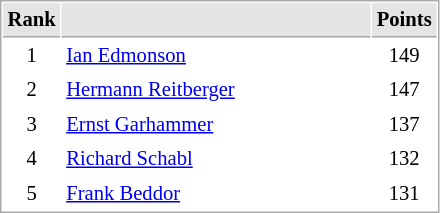<table cellspacing="1" cellpadding="3" style="border:1px solid #AAAAAA;font-size:86%">
<tr bgcolor="#E4E4E4">
<th style="border-bottom:1px solid #AAAAAA" width=10>Rank</th>
<th style="border-bottom:1px solid #AAAAAA" width=200></th>
<th style="border-bottom:1px solid #AAAAAA" width=20>Points</th>
</tr>
<tr>
<td align="center">1</td>
<td> <a href='#'>Ian Edmonson</a></td>
<td align=center>149</td>
</tr>
<tr>
<td align="center">2</td>
<td> <a href='#'>Hermann Reitberger</a></td>
<td align=center>147</td>
</tr>
<tr>
<td align="center">3</td>
<td> <a href='#'>Ernst Garhammer</a></td>
<td align=center>137</td>
</tr>
<tr>
<td align="center">4</td>
<td> <a href='#'>Richard Schabl</a></td>
<td align=center>132</td>
</tr>
<tr>
<td align="center">5</td>
<td> <a href='#'>Frank Beddor</a></td>
<td align=center>131</td>
</tr>
</table>
